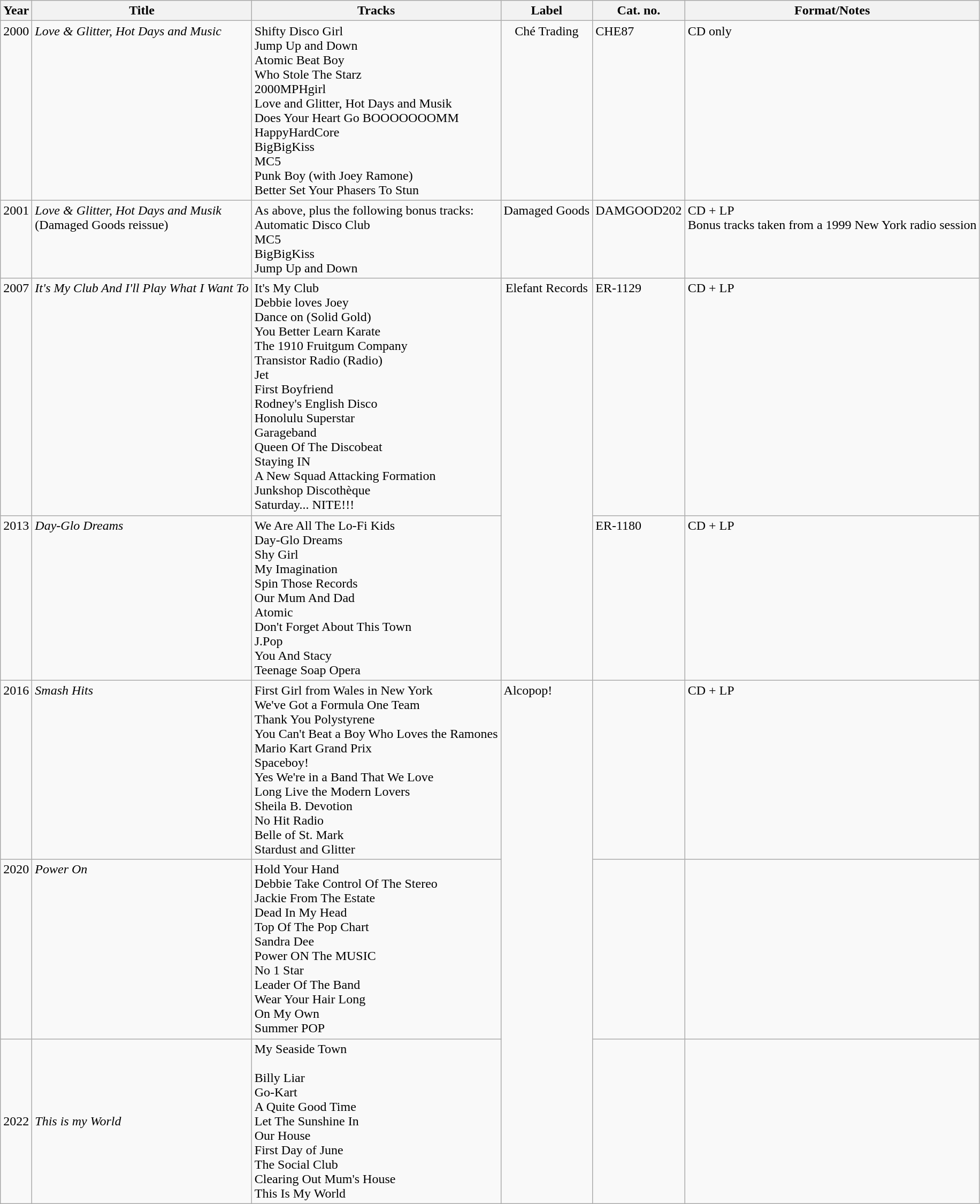<table class="wikitable">
<tr>
<th>Year</th>
<th>Title</th>
<th>Tracks</th>
<th>Label</th>
<th>Cat. no.</th>
<th>Format/Notes</th>
</tr>
<tr>
<td valign="top">2000</td>
<td valign="top"><em>Love & Glitter, Hot Days and Music</em></td>
<td>Shifty Disco Girl <br> Jump Up and Down <br> Atomic Beat Boy <br> Who Stole The Starz <br> 2000MPHgirl<br> Love and Glitter, Hot Days and Musik <br> Does Your Heart Go BOOOOOOOMM <br> HappyHardCore <br> BigBigKiss <br> MC5 <br> Punk Boy (with Joey Ramone) <br> Better Set Your Phasers To Stun</td>
<td valign="top" align="center">Ché Trading</td>
<td valign="top">CHE87</td>
<td valign="top">CD only</td>
</tr>
<tr>
<td valign="top">2001</td>
<td valign="top"><em>Love & Glitter, Hot Days and Musik</em><br>(Damaged Goods reissue)</td>
<td>As above, plus the following bonus tracks:<br> Automatic Disco Club <br> MC5 <br> BigBigKiss <br> Jump Up and Down</td>
<td align="center" valign="top">Damaged Goods</td>
<td valign="top">DAMGOOD202</td>
<td valign="top">CD + LP<br> Bonus tracks taken from a 1999 New York radio session</td>
</tr>
<tr>
<td valign="top">2007</td>
<td valign="top"><em>It's My Club And I'll Play What I Want To</em></td>
<td>It's My Club<br>Debbie loves Joey <br>Dance on (Solid Gold) <br>You Better Learn Karate <br>The 1910 Fruitgum Company <br>Transistor Radio (Radio) <br>Jet <br>First Boyfriend <br>Rodney's English Disco <br>Honolulu Superstar <br>Garageband <br>Queen Of The Discobeat <br>Staying IN <br>A New Squad Attacking Formation<br> Junkshop Discothèque<br> Saturday... NITE!!!</td>
<td align="center" valign="top" rowspan="2">Elefant Records</td>
<td valign="top">ER-1129</td>
<td valign="top">CD + LP</td>
</tr>
<tr>
<td valign="top">2013</td>
<td valign="top"><em>Day-Glo Dreams</em></td>
<td>We Are All The Lo-Fi Kids<br>Day-Glo Dreams<br>Shy Girl<br>My Imagination<br>Spin Those Records<br>Our Mum And Dad<br>Atomic<br>Don't Forget About This Town<br>J.Pop<br>You And Stacy<br>Teenage Soap Opera<br></td>
<td valign="top">ER-1180</td>
<td valign="top">CD + LP</td>
</tr>
<tr>
<td valign="top">2016</td>
<td valign="top"><em>Smash Hits</em></td>
<td>First Girl from Wales in New York<br>We've Got a Formula One Team<br>Thank You Polystyrene<br>You Can't Beat a Boy Who Loves the Ramones<br>Mario Kart Grand Prix<br>Spaceboy!<br>Yes We're in a Band That We Love<br>Long Live the Modern Lovers<br>Sheila B. Devotion<br>No Hit Radio<br>Belle of St. Mark<br>Stardust and Glitter</td>
<td rowspan="3" valign="top">Alcopop!</td>
<td></td>
<td valign="top">CD + LP</td>
</tr>
<tr>
<td valign="top">2020</td>
<td valign="top"><em>Power On</em></td>
<td>Hold Your Hand<br>Debbie Take Control Of The Stereo<br>Jackie From The Estate<br>Dead In My Head<br>Top Of The Pop Chart<br>Sandra Dee<br>Power ON The MUSIC<br>No 1 Star<br>Leader Of The Band<br>Wear Your Hair Long<br>On My Own<br>Summer POP<br></td>
<td valign="top"></td>
</tr>
<tr>
<td>2022</td>
<td><em>This is my World</em></td>
<td>My Seaside Town<br><br>Billy Liar<br>
Go-Kart<br>
A Quite Good Time<br>
Let The Sunshine In<br>
Our House<br>
First Day of June<br>
The Social Club<br>
Clearing Out Mum's House<br>
This Is My World<br></td>
<td></td>
<td></td>
</tr>
</table>
